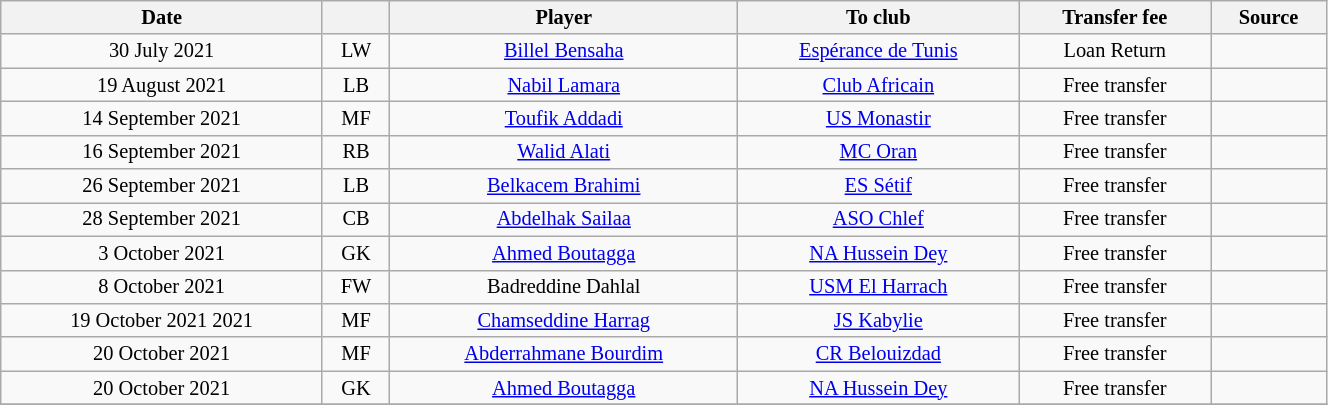<table class="wikitable sortable" style="width:70%; text-align:center; font-size:85%; text-align:centre;">
<tr>
<th>Date</th>
<th></th>
<th>Player</th>
<th>To club</th>
<th>Transfer fee</th>
<th>Source</th>
</tr>
<tr>
<td>30 July 2021</td>
<td>LW</td>
<td> <a href='#'>Billel Bensaha</a></td>
<td> <a href='#'>Espérance de Tunis</a></td>
<td>Loan Return</td>
<td></td>
</tr>
<tr>
<td>19 August 2021</td>
<td>LB</td>
<td> <a href='#'>Nabil Lamara</a></td>
<td> <a href='#'>Club Africain</a></td>
<td>Free transfer</td>
<td></td>
</tr>
<tr>
<td>14 September 2021</td>
<td>MF</td>
<td> <a href='#'>Toufik Addadi</a></td>
<td> <a href='#'>US Monastir</a></td>
<td>Free transfer</td>
<td></td>
</tr>
<tr>
<td>16 September 2021</td>
<td>RB</td>
<td> <a href='#'>Walid Alati</a></td>
<td><a href='#'>MC Oran</a></td>
<td>Free transfer</td>
<td></td>
</tr>
<tr>
<td>26 September 2021</td>
<td>LB</td>
<td> <a href='#'>Belkacem Brahimi</a></td>
<td><a href='#'>ES Sétif</a></td>
<td>Free transfer</td>
<td></td>
</tr>
<tr>
<td>28 September 2021</td>
<td>CB</td>
<td> <a href='#'>Abdelhak Sailaa</a></td>
<td><a href='#'>ASO Chlef</a></td>
<td>Free transfer</td>
<td></td>
</tr>
<tr>
<td>3 October 2021</td>
<td>GK</td>
<td> <a href='#'>Ahmed Boutagga</a></td>
<td><a href='#'>NA Hussein Dey</a></td>
<td>Free transfer</td>
<td></td>
</tr>
<tr>
<td>8 October 2021</td>
<td>FW</td>
<td> Badreddine Dahlal</td>
<td><a href='#'>USM El Harrach</a></td>
<td>Free transfer</td>
<td></td>
</tr>
<tr>
<td>19 October 2021 2021</td>
<td>MF</td>
<td> <a href='#'>Chamseddine Harrag</a></td>
<td><a href='#'>JS Kabylie</a></td>
<td>Free transfer</td>
<td></td>
</tr>
<tr>
<td>20 October 2021</td>
<td>MF</td>
<td> <a href='#'>Abderrahmane Bourdim</a></td>
<td><a href='#'>CR Belouizdad</a></td>
<td>Free transfer</td>
<td></td>
</tr>
<tr>
<td>20 October 2021</td>
<td>GK</td>
<td> <a href='#'>Ahmed Boutagga</a></td>
<td><a href='#'>NA Hussein Dey</a></td>
<td>Free transfer</td>
<td></td>
</tr>
<tr>
</tr>
</table>
